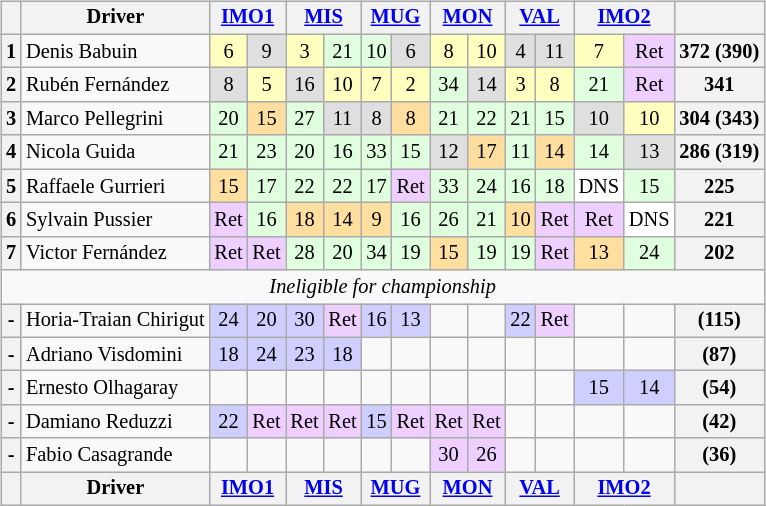<table>
<tr>
<td valign=top><br><table class="wikitable" align="left" style="font-size: 85%; text-align: center;" |>
<tr valign="top">
<th valign=middle></th>
<th valign=middle>Driver</th>
<th colspan="2"><a href='#'>IMO1</a></th>
<th colspan="2"><a href='#'>MIS</a></th>
<th colspan="2"><a href='#'>MUG</a></th>
<th colspan="2"><a href='#'>MON</a></th>
<th colspan="2"><a href='#'>VAL</a></th>
<th colspan="2"><a href='#'>IMO2</a></th>
<th valign="middle">  </th>
</tr>
<tr>
<th>1</th>
<td align="left"> Denis Babuin</td>
<td style="background:#ffffbf;">6</td>
<td style="background:#dfdfdf;">9</td>
<td style="background:#ffffbf;">3</td>
<td style="background:#dfffdf;">21</td>
<td style="background:#dfffdf;">10</td>
<td style="background:#dfdfdf;">6</td>
<td style="background:#ffffbf;">8</td>
<td style="background:#ffffbf;">10</td>
<td style="background:#dfdfdf;">4</td>
<td style="background:#dfdfdf;">11</td>
<td style="background:#ffffbf;">7</td>
<td style="background:#efcfff;">Ret</td>
<th>372 (390)</th>
</tr>
<tr>
<th>2</th>
<td align="left"> Rubén Fernández</td>
<td style="background:#dfdfdf;">8</td>
<td style="background:#ffffbf;">5</td>
<td style="background:#dfdfdf;">16</td>
<td style="background:#ffffbf;">10</td>
<td style="background:#ffffbf;">7</td>
<td style="background:#ffffbf;">2</td>
<td style="background:#dfffdf;">34</td>
<td style="background:#dfdfdf;">14</td>
<td style="background:#ffffbf;">3</td>
<td style="background:#ffffbf;">8</td>
<td style="background:#dfffdf;">21</td>
<td style="background:#efcfff;">Ret</td>
<th>341</th>
</tr>
<tr>
<th>3</th>
<td align="left"> Marco Pellegrini</td>
<td style="background:#dfffdf;">20</td>
<td style="background:#ffdf9f;">15</td>
<td style="background:#dfffdf;">27</td>
<td style="background:#dfdfdf;">11</td>
<td style="background:#dfdfdf;">8</td>
<td style="background:#ffdf9f;">8</td>
<td style="background:#dfffdf;">21</td>
<td style="background:#dfffdf;">22</td>
<td style="background:#dfffdf;">21</td>
<td style="background:#dfffdf;">15</td>
<td style="background:#dfdfdf;">10</td>
<td style="background:#ffffbf;">10</td>
<th>304 (343)</th>
</tr>
<tr>
<th>4</th>
<td align="left"> Nicola Guida</td>
<td style="background:#dfffdf;">21</td>
<td style="background:#dfffdf;">23</td>
<td style="background:#dfffdf;">20</td>
<td style="background:#dfffdf;">16</td>
<td style="background:#dfffdf;">33</td>
<td style="background:#dfffdf;">15</td>
<td style="background:#dfdfdf;">12</td>
<td style="background:#ffdf9f;">17</td>
<td style="background:#dfffdf;">11</td>
<td style="background:#ffdf9f;">14</td>
<td style="background:#dfffdf;">14</td>
<td style="background:#dfdfdf;">13</td>
<th>286 (319)</th>
</tr>
<tr>
<th>5</th>
<td align="left"> Raffaele Gurrieri</td>
<td style="background:#ffdf9f;">15</td>
<td style="background:#dfffdf;">17</td>
<td style="background:#dfffdf;">22</td>
<td style="background:#dfffdf;">22</td>
<td style="background:#dfffdf;">17</td>
<td style="background:#efcfff;">Ret</td>
<td style="background:#dfffdf;">33</td>
<td style="background:#dfffdf;">24</td>
<td style="background:#dfffdf;">16</td>
<td style="background:#dfffdf;">18</td>
<td style="background:#ffffff;">DNS</td>
<td style="background:#dfffdf;">15</td>
<th>225</th>
</tr>
<tr>
<th>6</th>
<td align="left"> Sylvain Pussier</td>
<td style="background:#efcfff;">Ret</td>
<td style="background:#dfffdf;">16</td>
<td style="background:#ffdf9f;">18</td>
<td style="background:#ffdf9f;">14</td>
<td style="background:#ffdf9f;">9</td>
<td style="background:#dfffdf;">16</td>
<td style="background:#dfffdf;">26</td>
<td style="background:#dfffdf;">21</td>
<td style="background:#ffdf9f;">10</td>
<td style="background:#efcfff;">Ret</td>
<td style="background:#efcfff;">Ret</td>
<td style="background:#ffffff;">DNS</td>
<th>221</th>
</tr>
<tr>
<th>7</th>
<td align="left"> Victor Fernández</td>
<td style="background:#efcfff;">Ret</td>
<td style="background:#efcfff;">Ret</td>
<td style="background:#dfffdf;">28</td>
<td style="background:#dfffdf;">20</td>
<td style="background:#dfffdf;">34</td>
<td style="background:#dfffdf;">19</td>
<td style="background:#ffdf9f;">15</td>
<td style="background:#dfffdf;">19</td>
<td style="background:#dfffdf;">19</td>
<td style="background:#efcfff;">Ret</td>
<td style="background:#ffdf9f;">13</td>
<td style="background:#dfffdf;">24</td>
<th>202</th>
</tr>
<tr>
<td colspan=15><em>Ineligible for championship</em></td>
</tr>
<tr>
<th>-</th>
<td align="left"> Horia-Traian Chirigut</td>
<td style="background:#cfcfff;">24</td>
<td style="background:#cfcfff;">20</td>
<td style="background:#cfcfff;">30</td>
<td style="background:#efcfff;">Ret</td>
<td style="background:#cfcfff;">16</td>
<td style="background:#cfcfff;">13</td>
<td></td>
<td></td>
<td style="background:#cfcfff;">22</td>
<td style="background:#efcfff;">Ret</td>
<td></td>
<td></td>
<th>(115)</th>
</tr>
<tr>
<th>-</th>
<td align="left"> Adriano Visdomini</td>
<td style="background:#cfcfff;">18</td>
<td style="background:#cfcfff;">24</td>
<td style="background:#cfcfff;">23</td>
<td style="background:#cfcfff;">18</td>
<td></td>
<td></td>
<td></td>
<td></td>
<td></td>
<td></td>
<td></td>
<td></td>
<th>(87)</th>
</tr>
<tr>
<th>-</th>
<td align="left"> Ernesto Olhagaray</td>
<td></td>
<td></td>
<td></td>
<td></td>
<td></td>
<td></td>
<td></td>
<td></td>
<td></td>
<td></td>
<td style="background:#cfcfff;">15</td>
<td style="background:#cfcfff;">14</td>
<th>(54)</th>
</tr>
<tr>
<th>-</th>
<td align="left"> Damiano Reduzzi</td>
<td style="background:#cfcfff;">22</td>
<td style="background:#efcfff;">Ret</td>
<td style="background:#efcfff;">Ret</td>
<td style="background:#efcfff;">Ret</td>
<td style="background:#cfcfff;">15</td>
<td style="background:#efcfff;">Ret</td>
<td style="background:#efcfff;">Ret</td>
<td style="background:#efcfff;">Ret</td>
<td></td>
<td></td>
<td></td>
<td></td>
<th>(42)</th>
</tr>
<tr>
<th>-</th>
<td align="left"> Fabio Casagrande</td>
<td></td>
<td></td>
<td></td>
<td></td>
<td></td>
<td></td>
<td style="background:#efcfff;">30</td>
<td style="background:#efcfff;">26</td>
<td></td>
<td></td>
<td></td>
<td></td>
<th>(36)</th>
</tr>
<tr valign="top">
<th valign=middle></th>
<th valign=middle>Driver</th>
<th colspan="2"><a href='#'>IMO1</a></th>
<th colspan="2"><a href='#'>MIS</a></th>
<th colspan="2"><a href='#'>MUG</a></th>
<th colspan="2"><a href='#'>MON</a></th>
<th colspan="2"><a href='#'>VAL</a></th>
<th colspan="2"><a href='#'>IMO2</a></th>
<th valign="middle">  </th>
</tr>
</table>
</td>
<td valign=top><br></td>
</tr>
</table>
